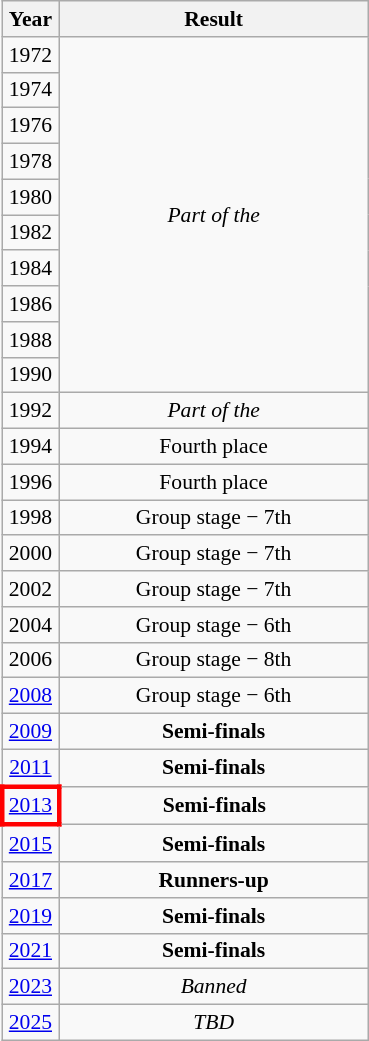<table class="wikitable" style="text-align: center; font-size:90%">
<tr>
<th>Year</th>
<th style="width:200px">Result</th>
</tr>
<tr>
<td> 1972</td>
<td rowspan="10"><em>Part of the </em></td>
</tr>
<tr>
<td> 1974</td>
</tr>
<tr>
<td> 1976</td>
</tr>
<tr>
<td> 1978</td>
</tr>
<tr>
<td> 1980</td>
</tr>
<tr>
<td> 1982</td>
</tr>
<tr>
<td> 1984</td>
</tr>
<tr>
<td> 1986</td>
</tr>
<tr>
<td> 1988</td>
</tr>
<tr>
<td> 1990</td>
</tr>
<tr>
<td> 1992</td>
<td><em>Part of the </em></td>
</tr>
<tr>
<td> 1994</td>
<td>Fourth place</td>
</tr>
<tr>
<td> 1996</td>
<td>Fourth place</td>
</tr>
<tr>
<td> 1998</td>
<td>Group stage − 7th</td>
</tr>
<tr>
<td> 2000</td>
<td>Group stage − 7th</td>
</tr>
<tr>
<td> 2002</td>
<td>Group stage − 7th</td>
</tr>
<tr>
<td> 2004</td>
<td>Group stage − 6th</td>
</tr>
<tr>
<td> 2006</td>
<td>Group stage − 8th</td>
</tr>
<tr>
<td> <a href='#'>2008</a></td>
<td>Group stage − 6th</td>
</tr>
<tr>
<td> <a href='#'>2009</a></td>
<td><strong> Semi-finals</strong></td>
</tr>
<tr>
<td> <a href='#'>2011</a></td>
<td><strong> Semi-finals</strong></td>
</tr>
<tr>
<td style="border: 3px solid red"> <a href='#'>2013</a></td>
<td><strong> Semi-finals</strong></td>
</tr>
<tr>
<td> <a href='#'>2015</a></td>
<td><strong> Semi-finals</strong></td>
</tr>
<tr>
<td> <a href='#'>2017</a></td>
<td><strong> Runners-up</strong></td>
</tr>
<tr>
<td> <a href='#'>2019</a></td>
<td><strong> Semi-finals</strong></td>
</tr>
<tr>
<td> <a href='#'>2021</a></td>
<td><strong> Semi-finals</strong></td>
</tr>
<tr>
<td> <a href='#'>2023</a></td>
<td><em>Banned</em></td>
</tr>
<tr>
<td> <a href='#'>2025</a></td>
<td><em>TBD</em></td>
</tr>
</table>
